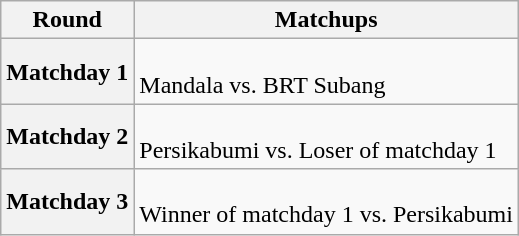<table class=wikitable>
<tr>
<th>Round</th>
<th>Matchups</th>
</tr>
<tr>
<th>Matchday 1</th>
<td><br>Mandala vs. BRT Subang</td>
</tr>
<tr>
<th>Matchday 2</th>
<td><br>Persikabumi vs. Loser of matchday 1</td>
</tr>
<tr>
<th>Matchday 3</th>
<td><br>Winner of matchday 1 vs. Persikabumi</td>
</tr>
</table>
